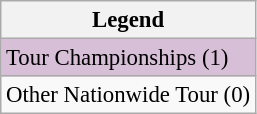<table class="wikitable" style="font-size:95%;">
<tr>
<th>Legend</th>
</tr>
<tr style="background:thistle;">
<td>Tour Championships (1)</td>
</tr>
<tr>
<td>Other Nationwide Tour (0)</td>
</tr>
</table>
